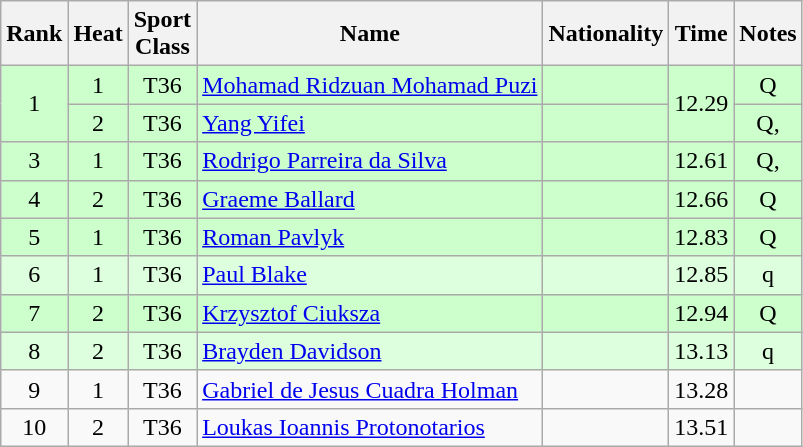<table class="wikitable sortable" style="text-align:center">
<tr>
<th>Rank</th>
<th>Heat</th>
<th>Sport<br>Class</th>
<th>Name</th>
<th>Nationality</th>
<th>Time</th>
<th>Notes</th>
</tr>
<tr bgcolor=ccffcc>
<td rowspan=2>1</td>
<td>1</td>
<td>T36</td>
<td align=left><a href='#'>Mohamad Ridzuan Mohamad Puzi</a></td>
<td align=left></td>
<td rowspan=2>12.29</td>
<td>Q</td>
</tr>
<tr bgcolor=ccffcc>
<td>2</td>
<td>T36</td>
<td align=left><a href='#'>Yang Yifei</a></td>
<td align=left></td>
<td>Q, </td>
</tr>
<tr bgcolor=ccffcc>
<td>3</td>
<td>1</td>
<td>T36</td>
<td align=left><a href='#'>Rodrigo Parreira da Silva</a></td>
<td align=left></td>
<td>12.61</td>
<td>Q, </td>
</tr>
<tr bgcolor=ccffcc>
<td>4</td>
<td>2</td>
<td>T36</td>
<td align=left><a href='#'>Graeme Ballard</a></td>
<td align=left></td>
<td>12.66</td>
<td>Q</td>
</tr>
<tr bgcolor=ccffcc>
<td>5</td>
<td>1</td>
<td>T36</td>
<td align=left><a href='#'>Roman Pavlyk</a></td>
<td align=left></td>
<td>12.83</td>
<td>Q</td>
</tr>
<tr bgcolor=ddffdd>
<td>6</td>
<td>1</td>
<td>T36</td>
<td align=left><a href='#'>Paul Blake</a></td>
<td align=left></td>
<td>12.85</td>
<td>q</td>
</tr>
<tr bgcolor=ccffcc>
<td>7</td>
<td>2</td>
<td>T36</td>
<td align=left><a href='#'>Krzysztof Ciuksza</a></td>
<td align=left></td>
<td>12.94</td>
<td>Q</td>
</tr>
<tr bgcolor=ddffdd>
<td>8</td>
<td>2</td>
<td>T36</td>
<td align=left><a href='#'>Brayden Davidson</a></td>
<td align=left></td>
<td>13.13</td>
<td>q</td>
</tr>
<tr>
<td>9</td>
<td>1</td>
<td>T36</td>
<td align=left><a href='#'>Gabriel de Jesus Cuadra Holman</a></td>
<td align=left></td>
<td>13.28</td>
<td></td>
</tr>
<tr>
<td>10</td>
<td>2</td>
<td>T36</td>
<td align=left><a href='#'>Loukas Ioannis Protonotarios</a></td>
<td align=left></td>
<td>13.51</td>
<td></td>
</tr>
</table>
